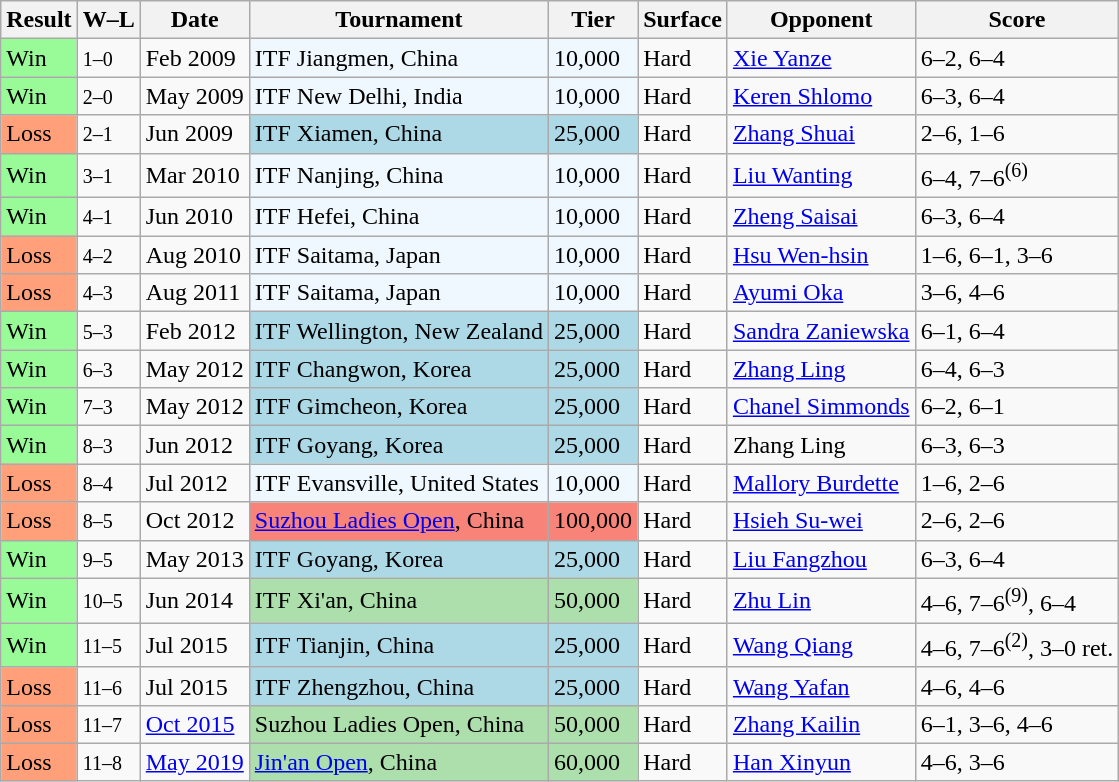<table class="sortable wikitable">
<tr>
<th>Result</th>
<th class="unsortable">W–L</th>
<th>Date</th>
<th>Tournament</th>
<th>Tier</th>
<th>Surface</th>
<th>Opponent</th>
<th class="unsortable">Score</th>
</tr>
<tr>
<td bgcolor="98FB98">Win</td>
<td><small>1–0</small></td>
<td>Feb 2009</td>
<td style="background:#f0f8ff;">ITF Jiangmen, China</td>
<td style="background:#f0f8ff;">10,000</td>
<td>Hard</td>
<td> <a href='#'>Xie Yanze</a></td>
<td>6–2, 6–4</td>
</tr>
<tr>
<td bgcolor="98FB98">Win</td>
<td><small>2–0</small></td>
<td>May 2009</td>
<td style="background:#f0f8ff;">ITF New Delhi, India</td>
<td style="background:#f0f8ff;">10,000</td>
<td>Hard</td>
<td> <a href='#'>Keren Shlomo</a></td>
<td>6–3, 6–4</td>
</tr>
<tr>
<td style="background:#ffa07a;">Loss</td>
<td><small>2–1</small></td>
<td>Jun 2009</td>
<td style="background:lightblue;">ITF Xiamen, China</td>
<td style="background:lightblue;">25,000</td>
<td>Hard</td>
<td> <a href='#'>Zhang Shuai</a></td>
<td>2–6, 1–6</td>
</tr>
<tr>
<td bgcolor="98FB98">Win</td>
<td><small>3–1</small></td>
<td>Mar 2010</td>
<td style="background:#f0f8ff;">ITF Nanjing, China</td>
<td style="background:#f0f8ff;">10,000</td>
<td>Hard</td>
<td> <a href='#'>Liu Wanting</a></td>
<td>6–4, 7–6<sup>(6)</sup></td>
</tr>
<tr>
<td bgcolor="98FB98">Win</td>
<td><small>4–1</small></td>
<td>Jun 2010</td>
<td style="background:#f0f8ff;">ITF Hefei, China</td>
<td style="background:#f0f8ff;">10,000</td>
<td>Hard</td>
<td> <a href='#'>Zheng Saisai</a></td>
<td>6–3, 6–4</td>
</tr>
<tr>
<td style="background:#ffa07a;">Loss</td>
<td><small>4–2</small></td>
<td>Aug 2010</td>
<td style="background:#f0f8ff;">ITF Saitama, Japan</td>
<td style="background:#f0f8ff;">10,000</td>
<td>Hard</td>
<td> <a href='#'>Hsu Wen-hsin</a></td>
<td>1–6, 6–1, 3–6</td>
</tr>
<tr>
<td style="background:#ffa07a;">Loss</td>
<td><small>4–3</small></td>
<td>Aug 2011</td>
<td style="background:#f0f8ff;">ITF Saitama, Japan</td>
<td style="background:#f0f8ff;">10,000</td>
<td>Hard</td>
<td> <a href='#'>Ayumi Oka</a></td>
<td>3–6, 4–6</td>
</tr>
<tr>
<td bgcolor="98FB98">Win</td>
<td><small>5–3</small></td>
<td>Feb 2012</td>
<td style="background:lightblue;">ITF Wellington, New Zealand</td>
<td style="background:lightblue;">25,000</td>
<td>Hard</td>
<td> <a href='#'>Sandra Zaniewska</a></td>
<td>6–1, 6–4</td>
</tr>
<tr>
<td bgcolor="98FB98">Win</td>
<td><small>6–3</small></td>
<td>May 2012</td>
<td style="background:lightblue;">ITF Changwon, Korea</td>
<td style="background:lightblue;">25,000</td>
<td>Hard</td>
<td> <a href='#'>Zhang Ling</a></td>
<td>6–4, 6–3</td>
</tr>
<tr>
<td bgcolor="98FB98">Win</td>
<td><small>7–3</small></td>
<td>May 2012</td>
<td style="background:lightblue;">ITF Gimcheon, Korea</td>
<td style="background:lightblue;">25,000</td>
<td>Hard</td>
<td> <a href='#'>Chanel Simmonds</a></td>
<td>6–2, 6–1</td>
</tr>
<tr>
<td bgcolor="98FB98">Win</td>
<td><small>8–3</small></td>
<td>Jun 2012</td>
<td style="background:lightblue;">ITF Goyang, Korea</td>
<td style="background:lightblue;">25,000</td>
<td>Hard</td>
<td> Zhang Ling</td>
<td>6–3, 6–3</td>
</tr>
<tr>
<td style="background:#ffa07a;">Loss</td>
<td><small>8–4</small></td>
<td>Jul 2012</td>
<td style="background:#f0f8ff;">ITF Evansville, United States</td>
<td style="background:#f0f8ff;">10,000</td>
<td>Hard</td>
<td> <a href='#'>Mallory Burdette</a></td>
<td>1–6, 2–6</td>
</tr>
<tr>
<td style="background:#ffa07a;">Loss</td>
<td><small>8–5</small></td>
<td>Oct 2012</td>
<td style="background:#f88379;"><a href='#'>Suzhou Ladies Open</a>, China</td>
<td style="background:#f88379;">100,000</td>
<td>Hard</td>
<td> <a href='#'>Hsieh Su-wei</a></td>
<td>2–6, 2–6</td>
</tr>
<tr>
<td bgcolor="98FB98">Win</td>
<td><small>9–5</small></td>
<td>May 2013</td>
<td style="background:lightblue;">ITF Goyang, Korea </td>
<td style="background:lightblue;">25,000</td>
<td>Hard</td>
<td> <a href='#'>Liu Fangzhou</a></td>
<td>6–3, 6–4</td>
</tr>
<tr>
<td bgcolor="98FB98">Win</td>
<td><small>10–5</small></td>
<td>Jun 2014</td>
<td style="background:#addfad;">ITF Xi'an, China</td>
<td style="background:#addfad;">50,000</td>
<td>Hard</td>
<td> <a href='#'>Zhu Lin</a></td>
<td>4–6, 7–6<sup>(9)</sup>, 6–4</td>
</tr>
<tr>
<td bgcolor="98FB98">Win</td>
<td><small>11–5</small></td>
<td>Jul 2015</td>
<td style="background:lightblue;">ITF Tianjin, China</td>
<td style="background:lightblue;">25,000</td>
<td>Hard</td>
<td> <a href='#'>Wang Qiang</a></td>
<td>4–6, 7–6<sup>(2)</sup>, 3–0 ret.</td>
</tr>
<tr>
<td style="background:#ffa07a;">Loss</td>
<td><small>11–6</small></td>
<td>Jul 2015</td>
<td style="background:lightblue;">ITF Zhengzhou, China</td>
<td style="background:lightblue;">25,000</td>
<td>Hard</td>
<td> <a href='#'>Wang Yafan</a></td>
<td>4–6, 4–6</td>
</tr>
<tr>
<td style="background:#ffa07a;">Loss</td>
<td><small>11–7</small></td>
<td><a href='#'>Oct 2015</a></td>
<td style="background:#addfad;">Suzhou Ladies Open, China</td>
<td style="background:#addfad;">50,000</td>
<td>Hard</td>
<td> <a href='#'>Zhang Kailin</a></td>
<td>6–1, 3–6, 4–6</td>
</tr>
<tr>
<td style="background:#ffa07a;">Loss</td>
<td><small>11–8</small></td>
<td><a href='#'>May 2019</a></td>
<td style="background:#addfad;"><a href='#'>Jin'an Open</a>, China</td>
<td style="background:#addfad;">60,000</td>
<td>Hard</td>
<td> <a href='#'>Han Xinyun</a></td>
<td>4–6, 3–6</td>
</tr>
</table>
